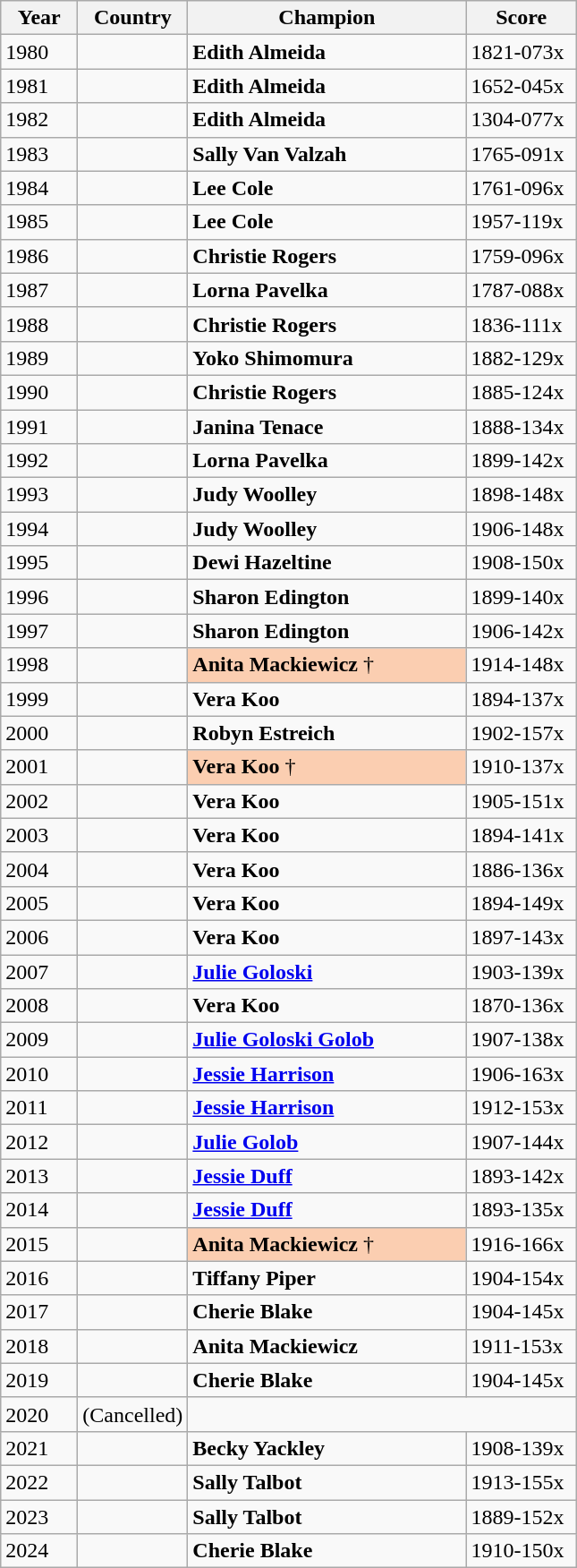<table class="wikitable sortable">
<tr>
<th width="50">Year</th>
<th>Country</th>
<th width="200">Champion</th>
<th width="75">Score</th>
</tr>
<tr>
<td>1980</td>
<td></td>
<td><strong>Edith Almeida</strong></td>
<td>1821-073x</td>
</tr>
<tr>
<td>1981</td>
<td></td>
<td><strong>Edith Almeida</strong></td>
<td>1652-045x</td>
</tr>
<tr>
<td>1982</td>
<td></td>
<td><strong>Edith Almeida</strong></td>
<td>1304-077x</td>
</tr>
<tr>
<td>1983</td>
<td></td>
<td><strong>Sally Van Valzah</strong></td>
<td>1765-091x</td>
</tr>
<tr>
<td>1984</td>
<td></td>
<td><strong>Lee Cole</strong></td>
<td>1761-096x</td>
</tr>
<tr>
<td>1985</td>
<td></td>
<td><strong>Lee Cole</strong></td>
<td>1957-119x</td>
</tr>
<tr>
<td>1986</td>
<td></td>
<td><strong>Christie Rogers</strong></td>
<td>1759-096x</td>
</tr>
<tr>
<td>1987</td>
<td></td>
<td><strong>Lorna Pavelka</strong></td>
<td>1787-088x</td>
</tr>
<tr>
<td>1988</td>
<td></td>
<td><strong>Christie Rogers</strong></td>
<td>1836-111x</td>
</tr>
<tr>
<td>1989</td>
<td></td>
<td><strong>Yoko Shimomura</strong></td>
<td>1882-129x</td>
</tr>
<tr>
<td>1990</td>
<td></td>
<td><strong>Christie Rogers</strong></td>
<td>1885-124x</td>
</tr>
<tr>
<td>1991</td>
<td></td>
<td><strong>Janina Tenace</strong></td>
<td>1888-134x</td>
</tr>
<tr>
<td>1992</td>
<td></td>
<td><strong>Lorna Pavelka</strong></td>
<td>1899-142x</td>
</tr>
<tr>
<td>1993</td>
<td></td>
<td><strong>Judy Woolley</strong></td>
<td>1898-148x</td>
</tr>
<tr>
<td>1994</td>
<td></td>
<td><strong>Judy Woolley</strong></td>
<td>1906-148x</td>
</tr>
<tr>
<td>1995</td>
<td></td>
<td><strong>Dewi Hazeltine</strong></td>
<td>1908-150x</td>
</tr>
<tr>
<td>1996</td>
<td></td>
<td><strong>Sharon Edington</strong></td>
<td>1899-140x</td>
</tr>
<tr>
<td>1997</td>
<td></td>
<td><strong>Sharon Edington</strong></td>
<td>1906-142x</td>
</tr>
<tr>
<td>1998</td>
<td></td>
<td bgcolor=FBCEB1><strong>Anita Mackiewicz</strong> †</td>
<td>1914-148x</td>
</tr>
<tr>
<td>1999</td>
<td></td>
<td><strong>Vera Koo</strong></td>
<td>1894-137x</td>
</tr>
<tr>
<td>2000</td>
<td></td>
<td><strong>Robyn Estreich</strong></td>
<td>1902-157x</td>
</tr>
<tr>
<td>2001</td>
<td></td>
<td bgcolor=FBCEB1><strong>Vera Koo</strong> †</td>
<td>1910-137x</td>
</tr>
<tr>
<td>2002</td>
<td></td>
<td><strong>Vera Koo</strong></td>
<td>1905-151x</td>
</tr>
<tr>
<td>2003</td>
<td></td>
<td><strong>Vera Koo</strong></td>
<td>1894-141x</td>
</tr>
<tr>
<td>2004</td>
<td></td>
<td><strong>Vera Koo</strong></td>
<td>1886-136x</td>
</tr>
<tr>
<td>2005</td>
<td></td>
<td><strong>Vera Koo</strong></td>
<td>1894-149x</td>
</tr>
<tr>
<td>2006</td>
<td></td>
<td><strong>Vera Koo</strong></td>
<td>1897-143x</td>
</tr>
<tr>
<td>2007</td>
<td></td>
<td><strong><a href='#'>Julie Goloski</a></strong></td>
<td>1903-139x</td>
</tr>
<tr>
<td>2008</td>
<td></td>
<td><strong>Vera Koo</strong></td>
<td>1870-136x</td>
</tr>
<tr>
<td>2009</td>
<td></td>
<td><strong><a href='#'>Julie Goloski Golob</a></strong></td>
<td>1907-138x</td>
</tr>
<tr>
<td>2010</td>
<td></td>
<td><strong><a href='#'>Jessie Harrison</a></strong></td>
<td>1906-163x</td>
</tr>
<tr>
<td>2011</td>
<td></td>
<td><strong><a href='#'>Jessie Harrison</a></strong></td>
<td>1912-153x</td>
</tr>
<tr>
<td>2012</td>
<td></td>
<td><strong><a href='#'>Julie Golob</a></strong></td>
<td>1907-144x</td>
</tr>
<tr>
<td>2013</td>
<td></td>
<td><strong><a href='#'>Jessie Duff</a></strong></td>
<td>1893-142x</td>
</tr>
<tr>
<td>2014</td>
<td></td>
<td><strong><a href='#'>Jessie Duff</a></strong></td>
<td>1893-135x</td>
</tr>
<tr>
<td>2015</td>
<td></td>
<td bgcolor=FBCEB1><strong>Anita Mackiewicz</strong> †</td>
<td>1916-166x</td>
</tr>
<tr>
<td>2016</td>
<td></td>
<td><strong>Tiffany Piper</strong></td>
<td>1904-154x</td>
</tr>
<tr>
<td>2017</td>
<td></td>
<td><strong>Cherie Blake</strong></td>
<td>1904-145x</td>
</tr>
<tr>
<td>2018</td>
<td></td>
<td><strong>Anita Mackiewicz</strong></td>
<td>1911-153x</td>
</tr>
<tr>
<td>2019</td>
<td></td>
<td><strong>Cherie Blake</strong></td>
<td>1904-145x</td>
</tr>
<tr>
<td>2020</td>
<td>(Cancelled)</td>
</tr>
<tr>
<td>2021</td>
<td></td>
<td><strong>Becky Yackley</strong></td>
<td>1908-139x</td>
</tr>
<tr>
<td>2022</td>
<td></td>
<td><strong>Sally Talbot</strong></td>
<td>1913-155x</td>
</tr>
<tr>
<td>2023</td>
<td></td>
<td><strong>Sally Talbot</strong></td>
<td>1889-152x</td>
</tr>
<tr>
<td>2024</td>
<td></td>
<td><strong>Cherie Blake</strong></td>
<td>1910-150x</td>
</tr>
</table>
